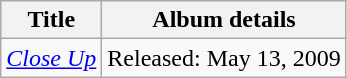<table class="wikitable">
<tr>
<th>Title</th>
<th>Album details</th>
</tr>
<tr>
<td><em><a href='#'>Close Up</a></em></td>
<td>Released: May 13, 2009</td>
</tr>
</table>
